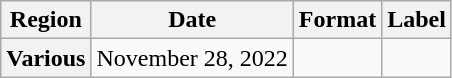<table class="wikitable plainrowheaders">
<tr>
<th scope="col">Region</th>
<th scope="col">Date</th>
<th scope="col">Format</th>
<th scope="col">Label</th>
</tr>
<tr>
<th scope="row">Various </th>
<td>November 28, 2022</td>
<td></td>
<td></td>
</tr>
</table>
